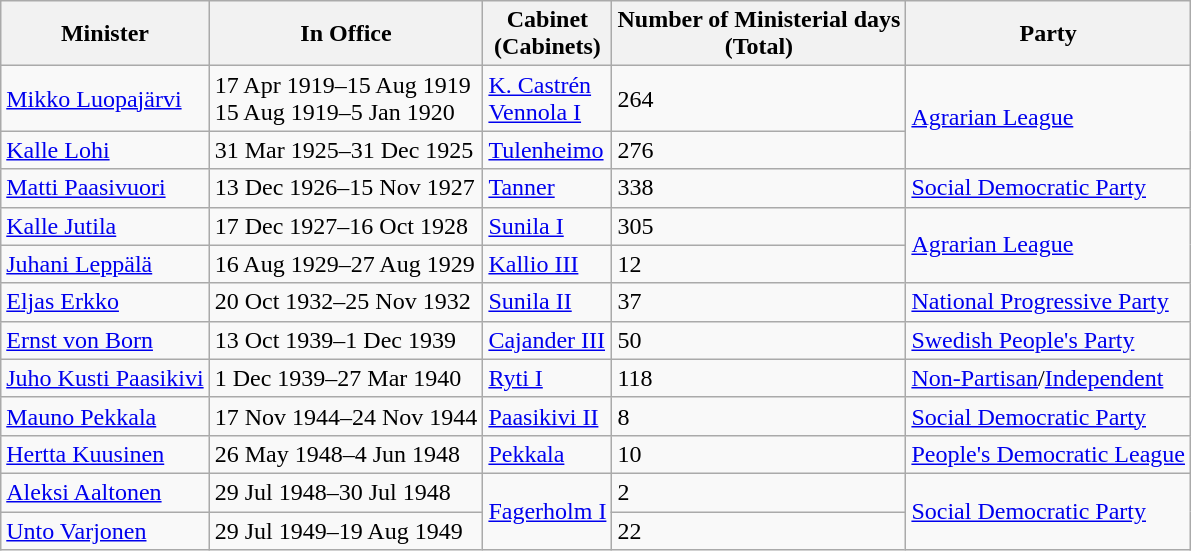<table class="wikitable">
<tr>
<th>Minister</th>
<th>In Office</th>
<th>Cabinet<br>(Cabinets)</th>
<th>Number of Ministerial days <br>(Total)</th>
<th>Party</th>
</tr>
<tr>
<td><a href='#'>Mikko Luopajärvi</a></td>
<td>17 Apr 1919–15 Aug 1919<br>15 Aug 1919–5 Jan 1920</td>
<td><a href='#'>K. Castrén</a><br><a href='#'>Vennola I</a></td>
<td>264</td>
<td rowspan=2><a href='#'>Agrarian League</a></td>
</tr>
<tr>
<td><a href='#'>Kalle Lohi</a></td>
<td>31  Mar  1925–31 Dec 1925</td>
<td><a href='#'>Tulenheimo</a></td>
<td>276</td>
</tr>
<tr>
<td><a href='#'>Matti Paasivuori</a></td>
<td>13 Dec 1926–15 Nov 1927</td>
<td><a href='#'>Tanner</a></td>
<td>338</td>
<td><a href='#'>Social Democratic Party</a></td>
</tr>
<tr>
<td><a href='#'>Kalle Jutila</a></td>
<td>17 Dec 1927–16 Oct 1928</td>
<td><a href='#'>Sunila I</a></td>
<td>305</td>
<td rowspan=2><a href='#'>Agrarian League</a></td>
</tr>
<tr>
<td><a href='#'>Juhani Leppälä</a></td>
<td>16 Aug 1929–27 Aug 1929</td>
<td><a href='#'>Kallio III</a></td>
<td>12</td>
</tr>
<tr>
<td><a href='#'>Eljas Erkko</a></td>
<td>20 Oct 1932–25 Nov 1932</td>
<td><a href='#'>Sunila II</a></td>
<td>37</td>
<td><a href='#'>National Progressive Party</a></td>
</tr>
<tr>
<td><a href='#'>Ernst von Born</a></td>
<td>13 Oct 1939–1 Dec 1939</td>
<td><a href='#'>Cajander III</a></td>
<td>50</td>
<td><a href='#'>Swedish People's Party</a></td>
</tr>
<tr>
<td><a href='#'>Juho Kusti Paasikivi</a></td>
<td>1 Dec 1939–27  Mar  1940</td>
<td><a href='#'>Ryti I</a></td>
<td>118</td>
<td><a href='#'>Non-Partisan</a>/<a href='#'>Independent</a></td>
</tr>
<tr>
<td><a href='#'>Mauno Pekkala</a></td>
<td>17 Nov 1944–24 Nov 1944</td>
<td><a href='#'>Paasikivi II</a></td>
<td>8</td>
<td><a href='#'>Social Democratic Party</a></td>
</tr>
<tr>
<td><a href='#'>Hertta Kuusinen</a></td>
<td>26 May 1948–4 Jun 1948</td>
<td><a href='#'>Pekkala</a></td>
<td>10</td>
<td><a href='#'>People's Democratic League</a></td>
</tr>
<tr>
<td><a href='#'>Aleksi Aaltonen</a></td>
<td>29 Jul 1948–30 Jul 1948</td>
<td rowspan=2><a href='#'>Fagerholm I</a></td>
<td>2</td>
<td rowspan=2><a href='#'>Social Democratic Party</a></td>
</tr>
<tr>
<td><a href='#'>Unto Varjonen</a></td>
<td>29 Jul 1949–19 Aug 1949</td>
<td>22</td>
</tr>
</table>
